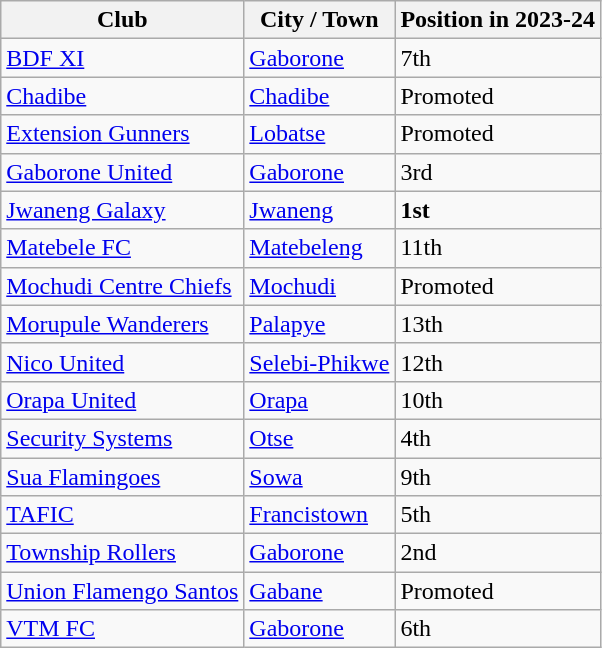<table class="wikitable sortable">
<tr>
<th><strong>Club</strong></th>
<th><strong>City / Town</strong></th>
<th><strong>Position in 2023-24</strong></th>
</tr>
<tr>
<td><a href='#'>BDF XI</a></td>
<td><a href='#'>Gaborone</a></td>
<td>7th</td>
</tr>
<tr>
<td><a href='#'>Chadibe</a></td>
<td><a href='#'>Chadibe</a></td>
<td>Promoted</td>
</tr>
<tr>
<td><a href='#'>Extension Gunners</a></td>
<td><a href='#'>Lobatse</a></td>
<td>Promoted</td>
</tr>
<tr>
<td><a href='#'>Gaborone United</a></td>
<td><a href='#'>Gaborone</a></td>
<td>3rd</td>
</tr>
<tr>
<td><a href='#'>Jwaneng Galaxy</a></td>
<td><a href='#'>Jwaneng</a></td>
<td><strong>1st</strong></td>
</tr>
<tr>
<td><a href='#'>Matebele FC</a></td>
<td><a href='#'>Matebeleng</a></td>
<td>11th</td>
</tr>
<tr>
<td><a href='#'>Mochudi Centre Chiefs</a></td>
<td><a href='#'>Mochudi</a></td>
<td>Promoted</td>
</tr>
<tr>
<td><a href='#'>Morupule Wanderers</a></td>
<td><a href='#'>Palapye</a></td>
<td>13th</td>
</tr>
<tr>
<td><a href='#'>Nico United</a></td>
<td><a href='#'>Selebi-Phikwe</a></td>
<td>12th</td>
</tr>
<tr>
<td><a href='#'>Orapa United</a></td>
<td><a href='#'>Orapa</a></td>
<td>10th</td>
</tr>
<tr>
<td><a href='#'>Security Systems</a></td>
<td><a href='#'>Otse</a></td>
<td>4th</td>
</tr>
<tr>
<td><a href='#'>Sua Flamingoes</a></td>
<td><a href='#'>Sowa</a></td>
<td>9th</td>
</tr>
<tr>
<td><a href='#'>TAFIC</a></td>
<td><a href='#'>Francistown</a></td>
<td>5th</td>
</tr>
<tr>
<td><a href='#'>Township Rollers</a></td>
<td><a href='#'>Gaborone</a></td>
<td>2nd</td>
</tr>
<tr>
<td><a href='#'>Union Flamengo Santos</a></td>
<td><a href='#'>Gabane</a></td>
<td>Promoted</td>
</tr>
<tr>
<td><a href='#'>VTM FC</a></td>
<td><a href='#'>Gaborone</a></td>
<td>6th</td>
</tr>
</table>
